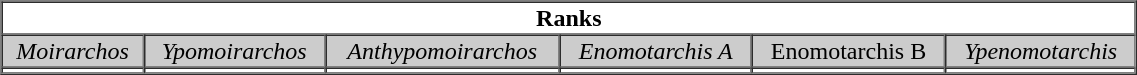<table border="1" cellpadding="1" cellspacing="0" width="60%">
<tr>
<th colspan=6>Ranks</th>
</tr>
<tr align="center" - bgcolor="#CCCCCC">
<td><em>Moirarchos</em></td>
<td><em>Ypomoirarchos</em></td>
<td><em>Anthypomoirarchos</em></td>
<td><em>Enomotarchis A<strong></td>
<td></em>Enomotarchis Β</strong></td>
<td><em>Ypenomotarchis</em></td>
</tr>
<tr align="center" width="10%">
<td></td>
<td></td>
<td></td>
<td></td>
<td></td>
<td></td>
</tr>
</table>
